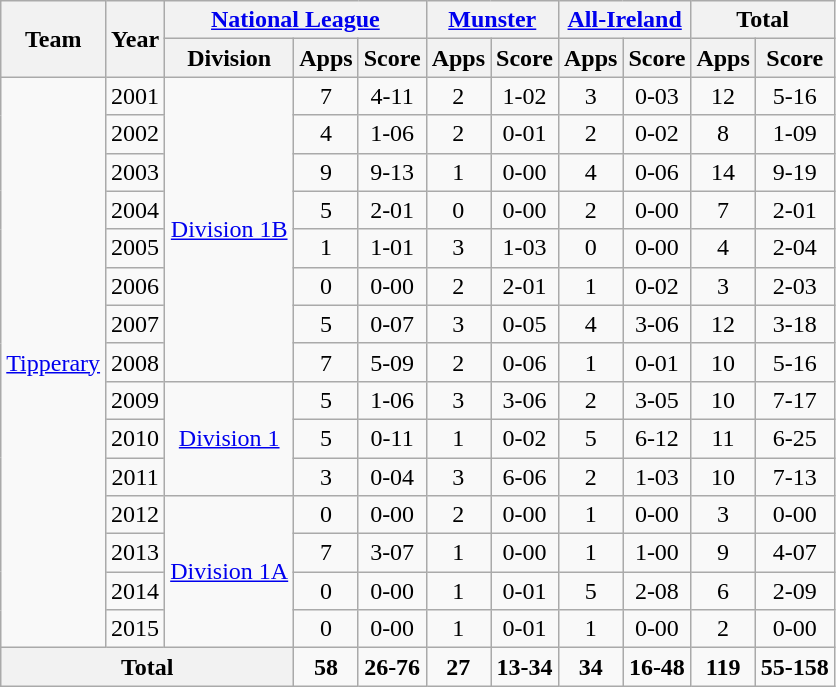<table class="wikitable" style="text-align:center">
<tr>
<th rowspan="2">Team</th>
<th rowspan="2">Year</th>
<th colspan="3"><a href='#'>National League</a></th>
<th colspan="2"><a href='#'>Munster</a></th>
<th colspan="2"><a href='#'>All-Ireland</a></th>
<th colspan="2">Total</th>
</tr>
<tr>
<th>Division</th>
<th>Apps</th>
<th>Score</th>
<th>Apps</th>
<th>Score</th>
<th>Apps</th>
<th>Score</th>
<th>Apps</th>
<th>Score</th>
</tr>
<tr>
<td rowspan="15"><a href='#'>Tipperary</a></td>
<td>2001</td>
<td rowspan="8"><a href='#'>Division 1B</a></td>
<td>7</td>
<td>4-11</td>
<td>2</td>
<td>1-02</td>
<td>3</td>
<td>0-03</td>
<td>12</td>
<td>5-16</td>
</tr>
<tr>
<td>2002</td>
<td>4</td>
<td>1-06</td>
<td>2</td>
<td>0-01</td>
<td>2</td>
<td>0-02</td>
<td>8</td>
<td>1-09</td>
</tr>
<tr>
<td>2003</td>
<td>9</td>
<td>9-13</td>
<td>1</td>
<td>0-00</td>
<td>4</td>
<td>0-06</td>
<td>14</td>
<td>9-19</td>
</tr>
<tr>
<td>2004</td>
<td>5</td>
<td>2-01</td>
<td>0</td>
<td>0-00</td>
<td>2</td>
<td>0-00</td>
<td>7</td>
<td>2-01</td>
</tr>
<tr>
<td>2005</td>
<td>1</td>
<td>1-01</td>
<td>3</td>
<td>1-03</td>
<td>0</td>
<td>0-00</td>
<td>4</td>
<td>2-04</td>
</tr>
<tr>
<td>2006</td>
<td>0</td>
<td>0-00</td>
<td>2</td>
<td>2-01</td>
<td>1</td>
<td>0-02</td>
<td>3</td>
<td>2-03</td>
</tr>
<tr>
<td>2007</td>
<td>5</td>
<td>0-07</td>
<td>3</td>
<td>0-05</td>
<td>4</td>
<td>3-06</td>
<td>12</td>
<td>3-18</td>
</tr>
<tr>
<td>2008</td>
<td>7</td>
<td>5-09</td>
<td>2</td>
<td>0-06</td>
<td>1</td>
<td>0-01</td>
<td>10</td>
<td>5-16</td>
</tr>
<tr>
<td>2009</td>
<td rowspan="3"><a href='#'>Division 1</a></td>
<td>5</td>
<td>1-06</td>
<td>3</td>
<td>3-06</td>
<td>2</td>
<td>3-05</td>
<td>10</td>
<td>7-17</td>
</tr>
<tr>
<td>2010</td>
<td>5</td>
<td>0-11</td>
<td>1</td>
<td>0-02</td>
<td>5</td>
<td>6-12</td>
<td>11</td>
<td>6-25</td>
</tr>
<tr>
<td>2011</td>
<td>3</td>
<td>0-04</td>
<td>3</td>
<td>6-06</td>
<td>2</td>
<td>1-03</td>
<td>10</td>
<td>7-13</td>
</tr>
<tr>
<td>2012</td>
<td rowspan="4"><a href='#'>Division 1A</a></td>
<td>0</td>
<td>0-00</td>
<td>2</td>
<td>0-00</td>
<td>1</td>
<td>0-00</td>
<td>3</td>
<td>0-00</td>
</tr>
<tr>
<td>2013</td>
<td>7</td>
<td>3-07</td>
<td>1</td>
<td>0-00</td>
<td>1</td>
<td>1-00</td>
<td>9</td>
<td>4-07</td>
</tr>
<tr>
<td>2014</td>
<td>0</td>
<td>0-00</td>
<td>1</td>
<td>0-01</td>
<td>5</td>
<td>2-08</td>
<td>6</td>
<td>2-09</td>
</tr>
<tr>
<td>2015</td>
<td>0</td>
<td>0-00</td>
<td>1</td>
<td>0-01</td>
<td>1</td>
<td>0-00</td>
<td>2</td>
<td>0-00</td>
</tr>
<tr>
<th colspan="3">Total</th>
<td><strong>58</strong></td>
<td><strong>26-76</strong></td>
<td><strong>27</strong></td>
<td><strong>13-34</strong></td>
<td><strong>34</strong></td>
<td><strong>16-48</strong></td>
<td><strong>119</strong></td>
<td><strong>55-158</strong></td>
</tr>
</table>
